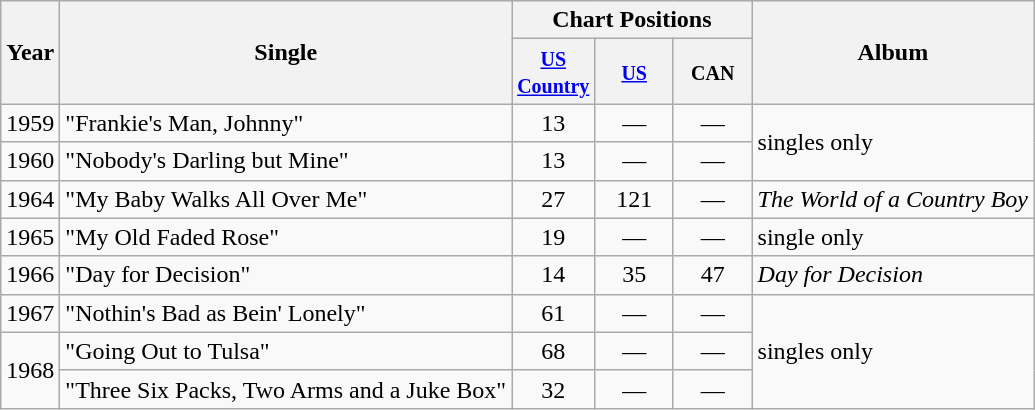<table class="wikitable">
<tr>
<th rowspan="2">Year</th>
<th rowspan="2">Single</th>
<th colspan="3">Chart Positions</th>
<th rowspan="2">Album</th>
</tr>
<tr>
<th width="45"><small><a href='#'>US Country</a></small></th>
<th width="45"><small><a href='#'>US</a></small></th>
<th width="45"><small>CAN</small></th>
</tr>
<tr>
<td>1959</td>
<td>"Frankie's Man, Johnny"</td>
<td align="center">13</td>
<td align="center">—</td>
<td align="center">—</td>
<td rowspan="2">singles only</td>
</tr>
<tr>
<td>1960</td>
<td>"Nobody's Darling but Mine"</td>
<td align="center">13</td>
<td align="center">—</td>
<td align="center">—</td>
</tr>
<tr>
<td>1964</td>
<td>"My Baby Walks All Over Me"</td>
<td align="center">27</td>
<td align="center">121</td>
<td align="center">—</td>
<td><em>The World of a Country Boy</em></td>
</tr>
<tr>
<td>1965</td>
<td>"My Old Faded Rose"</td>
<td align="center">19</td>
<td align="center">—</td>
<td align="center">—</td>
<td>single only</td>
</tr>
<tr>
<td>1966</td>
<td>"Day for Decision"</td>
<td align="center">14</td>
<td align="center">35</td>
<td align="center">47</td>
<td><em>Day for Decision</em></td>
</tr>
<tr>
<td>1967</td>
<td>"Nothin's Bad as Bein' Lonely"</td>
<td align="center">61</td>
<td align="center">—</td>
<td align="center">—</td>
<td rowspan="3">singles only</td>
</tr>
<tr>
<td rowspan="2">1968</td>
<td>"Going Out to Tulsa"</td>
<td align="center">68</td>
<td align="center">—</td>
<td align="center">—</td>
</tr>
<tr>
<td>"Three Six Packs, Two Arms and a Juke Box"</td>
<td align="center">32</td>
<td align="center">—</td>
<td align="center">—</td>
</tr>
</table>
